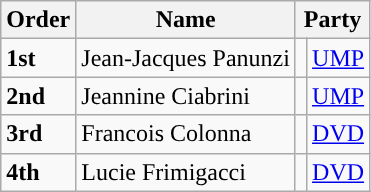<table class="wikitable">
<tr>
<th>Order</th>
<th>Name</th>
<th colspan="2">Party</th>
</tr>
<tr>
<td><strong><abbr>1st</abbr></strong></td>
<td>Jean-Jacques Panunzi</td>
<td style="color:inherit;background:"></td>
<td><a href='#'>UMP</a></td>
</tr>
<tr>
<td><strong><abbr>2nd</abbr></strong></td>
<td>Jeannine Ciabrini</td>
<td style="color:inherit;background:"></td>
<td><a href='#'>UMP</a></td>
</tr>
<tr>
<td><strong><abbr>3rd</abbr></strong></td>
<td>Francois Colonna</td>
<td style="color:inherit;background:"></td>
<td><a href='#'>DVD</a></td>
</tr>
<tr>
<td><strong><abbr>4th</abbr></strong></td>
<td>Lucie Frimigacci</td>
<td style="color:inherit;background:"></td>
<td><a href='#'>DVD</a></td>
</tr>
</table>
